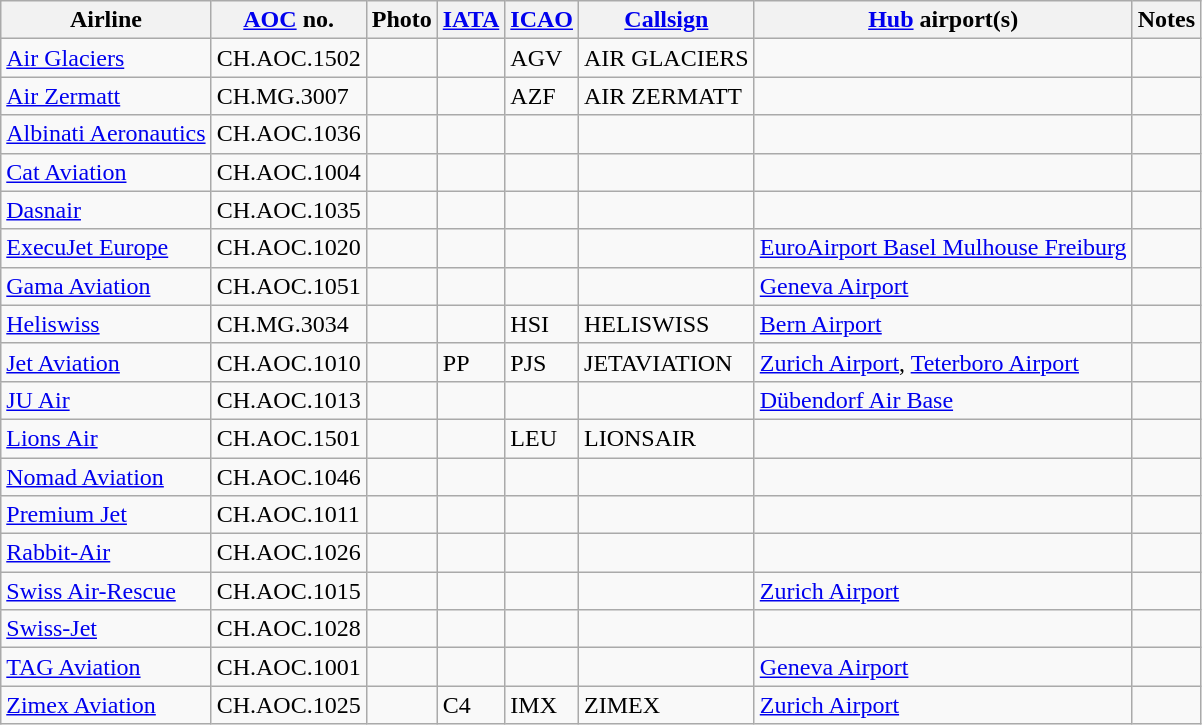<table class="wikitable sortable" style="border: 0; cellpadding: 2; cellspacing: 3;">
<tr valign="middle">
<th>Airline</th>
<th><a href='#'>AOC</a> no.</th>
<th>Photo</th>
<th><a href='#'>IATA</a></th>
<th><a href='#'>ICAO</a></th>
<th><a href='#'>Callsign</a></th>
<th><a href='#'>Hub</a> airport(s)</th>
<th class="unsortable">Notes</th>
</tr>
<tr>
<td><a href='#'>Air Glaciers</a></td>
<td>CH.AOC.1502</td>
<td></td>
<td> </td>
<td>AGV</td>
<td>AIR GLACIERS</td>
<td> </td>
<td> </td>
</tr>
<tr>
<td><a href='#'>Air Zermatt</a></td>
<td>CH.MG.3007</td>
<td></td>
<td> </td>
<td>AZF</td>
<td>AIR ZERMATT</td>
<td> </td>
<td> </td>
</tr>
<tr>
<td><a href='#'>Albinati Aeronautics</a></td>
<td>CH.AOC.1036</td>
<td></td>
<td> </td>
<td> </td>
<td> </td>
<td> </td>
<td> </td>
</tr>
<tr>
<td><a href='#'>Cat Aviation</a></td>
<td>CH.AOC.1004</td>
<td></td>
<td> </td>
<td> </td>
<td> </td>
<td> </td>
<td> </td>
</tr>
<tr>
<td><a href='#'>Dasnair</a></td>
<td>CH.AOC.1035</td>
<td></td>
<td> </td>
<td> </td>
<td> </td>
<td> </td>
<td> </td>
</tr>
<tr>
<td><a href='#'>ExecuJet Europe</a></td>
<td>CH.AOC.1020</td>
<td></td>
<td> </td>
<td> </td>
<td> </td>
<td><a href='#'>EuroAirport Basel Mulhouse Freiburg</a></td>
<td> </td>
</tr>
<tr>
<td><a href='#'>Gama Aviation</a></td>
<td>CH.AOC.1051</td>
<td></td>
<td> </td>
<td> </td>
<td> </td>
<td><a href='#'>Geneva Airport</a></td>
<td> </td>
</tr>
<tr>
<td><a href='#'>Heliswiss</a></td>
<td>CH.MG.3034</td>
<td></td>
<td> </td>
<td>HSI</td>
<td>HELISWISS</td>
<td><a href='#'>Bern Airport</a></td>
<td> </td>
</tr>
<tr>
<td><a href='#'>Jet Aviation</a></td>
<td>CH.AOC.1010</td>
<td></td>
<td>PP</td>
<td>PJS</td>
<td>JETAVIATION</td>
<td><a href='#'>Zurich Airport</a>, <a href='#'>Teterboro Airport</a></td>
<td> </td>
</tr>
<tr>
<td><a href='#'>JU Air</a></td>
<td>CH.AOC.1013</td>
<td></td>
<td> </td>
<td> </td>
<td> </td>
<td><a href='#'>Dübendorf Air Base</a></td>
<td> </td>
</tr>
<tr>
<td><a href='#'>Lions Air</a></td>
<td>CH.AOC.1501</td>
<td></td>
<td> </td>
<td>LEU</td>
<td>LIONSAIR</td>
<td> </td>
<td> </td>
</tr>
<tr>
<td><a href='#'>Nomad Aviation</a></td>
<td>CH.AOC.1046</td>
<td></td>
<td> </td>
<td> </td>
<td> </td>
<td> </td>
<td> </td>
</tr>
<tr>
<td><a href='#'>Premium Jet</a></td>
<td>CH.AOC.1011</td>
<td></td>
<td> </td>
<td> </td>
<td> </td>
<td> </td>
<td> </td>
</tr>
<tr>
<td><a href='#'>Rabbit-Air</a></td>
<td>CH.AOC.1026</td>
<td></td>
<td> </td>
<td> </td>
<td> </td>
<td> </td>
<td> </td>
</tr>
<tr>
<td><a href='#'>Swiss Air-Rescue</a></td>
<td>CH.AOC.1015</td>
<td></td>
<td> </td>
<td> </td>
<td> </td>
<td><a href='#'>Zurich Airport</a></td>
<td> </td>
</tr>
<tr>
<td><a href='#'>Swiss-Jet</a></td>
<td>CH.AOC.1028</td>
<td></td>
<td> </td>
<td> </td>
<td> </td>
<td> </td>
<td> </td>
</tr>
<tr>
<td><a href='#'>TAG Aviation</a></td>
<td>CH.AOC.1001</td>
<td></td>
<td> </td>
<td> </td>
<td> </td>
<td><a href='#'>Geneva Airport</a></td>
<td> </td>
</tr>
<tr>
<td><a href='#'>Zimex Aviation</a></td>
<td>CH.AOC.1025</td>
<td></td>
<td>C4</td>
<td>IMX</td>
<td>ZIMEX</td>
<td><a href='#'>Zurich Airport</a></td>
<td> </td>
</tr>
</table>
